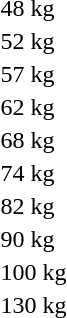<table>
<tr>
<td>48 kg</td>
<td></td>
<td></td>
<td></td>
</tr>
<tr>
<td>52 kg</td>
<td></td>
<td></td>
<td></td>
</tr>
<tr>
<td>57 kg</td>
<td></td>
<td></td>
<td></td>
</tr>
<tr>
<td>62 kg</td>
<td></td>
<td></td>
<td></td>
</tr>
<tr>
<td>68 kg</td>
<td></td>
<td></td>
<td></td>
</tr>
<tr>
<td>74 kg</td>
<td></td>
<td></td>
<td></td>
</tr>
<tr>
<td>82 kg</td>
<td></td>
<td></td>
<td></td>
</tr>
<tr>
<td>90 kg</td>
<td></td>
<td></td>
<td></td>
</tr>
<tr>
<td>100 kg</td>
<td></td>
<td></td>
<td></td>
</tr>
<tr>
<td>130 kg</td>
<td></td>
<td></td>
<td></td>
</tr>
</table>
